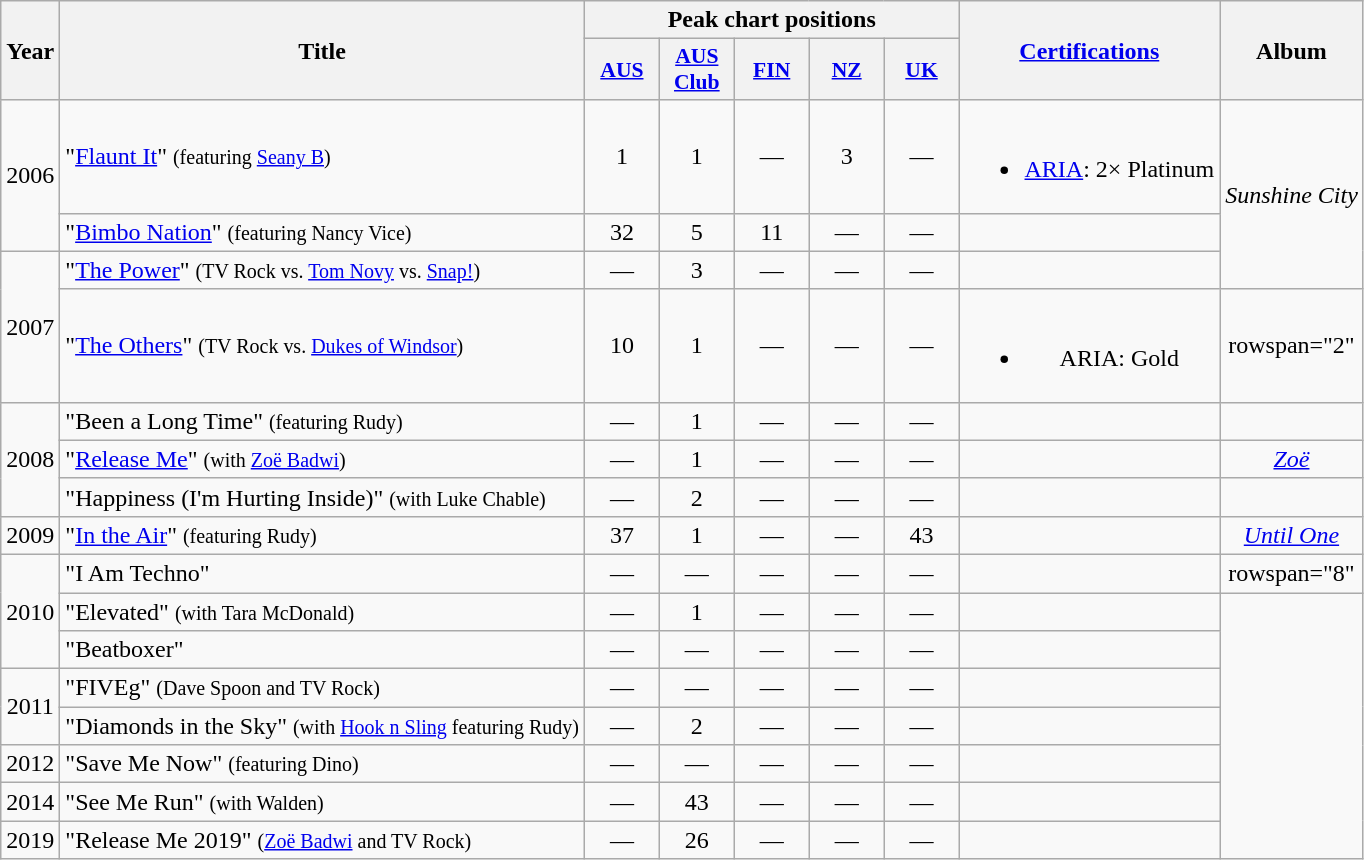<table class="wikitable plainrowheaders" style="text-align:center">
<tr>
<th rowspan="2">Year</th>
<th rowspan="2">Title</th>
<th colspan="5">Peak chart positions</th>
<th rowspan="2"><a href='#'>Certifications</a></th>
<th rowspan="2">Album</th>
</tr>
<tr>
<th style="width:3em;font-size:90%"><a href='#'>AUS</a><br></th>
<th style="width:3em;font-size:90%;"><a href='#'>AUS<br>Club</a><br></th>
<th style="width:3em;font-size:90%"><a href='#'>FIN</a><br></th>
<th style="width:3em;font-size:90%"><a href='#'>NZ</a><br></th>
<th style="width:3em;font-size:90%"><a href='#'>UK</a><br></th>
</tr>
<tr>
<td rowspan="2">2006</td>
<td align="left">"<a href='#'>Flaunt It</a>" <small>(featuring <a href='#'>Seany B</a>)</small></td>
<td>1</td>
<td>1</td>
<td>—</td>
<td>3</td>
<td>—</td>
<td><br><ul><li><a href='#'>ARIA</a>: 2× Platinum</li></ul></td>
<td rowspan="3"><em>Sunshine City</em></td>
</tr>
<tr>
<td align="left">"<a href='#'>Bimbo Nation</a>" <small>(featuring Nancy Vice)</small></td>
<td>32</td>
<td>5</td>
<td>11</td>
<td>—</td>
<td>—</td>
<td></td>
</tr>
<tr>
<td rowspan="2">2007</td>
<td align="left">"<a href='#'>The Power</a>" <small>(TV Rock vs. <a href='#'>Tom Novy</a> vs. <a href='#'>Snap!</a>)</small></td>
<td>—</td>
<td>3</td>
<td>—</td>
<td>—</td>
<td>—</td>
<td></td>
</tr>
<tr>
<td align="left">"<a href='#'>The Others</a>" <small>(TV Rock vs. <a href='#'>Dukes of Windsor</a>)</small></td>
<td>10</td>
<td>1</td>
<td>—</td>
<td>—</td>
<td>—</td>
<td><br><ul><li>ARIA: Gold</li></ul></td>
<td>rowspan="2" </td>
</tr>
<tr>
<td rowspan="3">2008</td>
<td align="left">"Been a Long Time" <small>(featuring Rudy)</small></td>
<td>—</td>
<td>1</td>
<td>—</td>
<td>—</td>
<td>—</td>
<td></td>
</tr>
<tr>
<td align="left">"<a href='#'>Release Me</a>" <small>(with <a href='#'>Zoë Badwi</a>)</small></td>
<td>—</td>
<td>1</td>
<td>—</td>
<td>—</td>
<td>—</td>
<td></td>
<td><em><a href='#'>Zoë</a></em></td>
</tr>
<tr>
<td align="left">"Happiness (I'm Hurting Inside)" <small>(with Luke Chable)</small></td>
<td>—</td>
<td>2</td>
<td>—</td>
<td>—</td>
<td>—</td>
<td></td>
<td></td>
</tr>
<tr>
<td>2009</td>
<td align="left">"<a href='#'>In the Air</a>" <small>(featuring Rudy)</small></td>
<td>37</td>
<td>1</td>
<td>—</td>
<td>—</td>
<td>43</td>
<td></td>
<td><em><a href='#'>Until One</a></em></td>
</tr>
<tr>
<td rowspan="3">2010</td>
<td align="left">"I Am Techno"</td>
<td>—</td>
<td>—</td>
<td>—</td>
<td>—</td>
<td>—</td>
<td></td>
<td>rowspan="8" </td>
</tr>
<tr>
<td align="left">"Elevated" <small>(with Tara McDonald)</small></td>
<td>—</td>
<td>1</td>
<td>—</td>
<td>—</td>
<td>—</td>
<td></td>
</tr>
<tr>
<td align="left">"Beatboxer"</td>
<td>—</td>
<td>—</td>
<td>—</td>
<td>—</td>
<td>—</td>
<td></td>
</tr>
<tr>
<td rowspan="2">2011</td>
<td align="left">"FIVEg" <small>(Dave Spoon and TV Rock)</small></td>
<td>—</td>
<td>—</td>
<td>—</td>
<td>—</td>
<td>—</td>
<td></td>
</tr>
<tr>
<td align="left">"Diamonds in the Sky" <small>(with <a href='#'>Hook n Sling</a> featuring Rudy)</small></td>
<td>—</td>
<td>2</td>
<td>—</td>
<td>—</td>
<td>—</td>
<td></td>
</tr>
<tr>
<td>2012</td>
<td align="left">"Save Me Now" <small>(featuring Dino)</small></td>
<td>—</td>
<td>—</td>
<td>—</td>
<td>—</td>
<td>—</td>
<td></td>
</tr>
<tr>
<td>2014</td>
<td align="left">"See Me Run" <small>(with Walden)</small></td>
<td>—</td>
<td>43</td>
<td>—</td>
<td>—</td>
<td>—</td>
<td></td>
</tr>
<tr>
<td>2019</td>
<td align="left">"Release Me 2019" <small>(<a href='#'>Zoë Badwi</a> and TV Rock)</small></td>
<td>—</td>
<td>26</td>
<td>—</td>
<td>—</td>
<td>—</td>
<td></td>
</tr>
</table>
